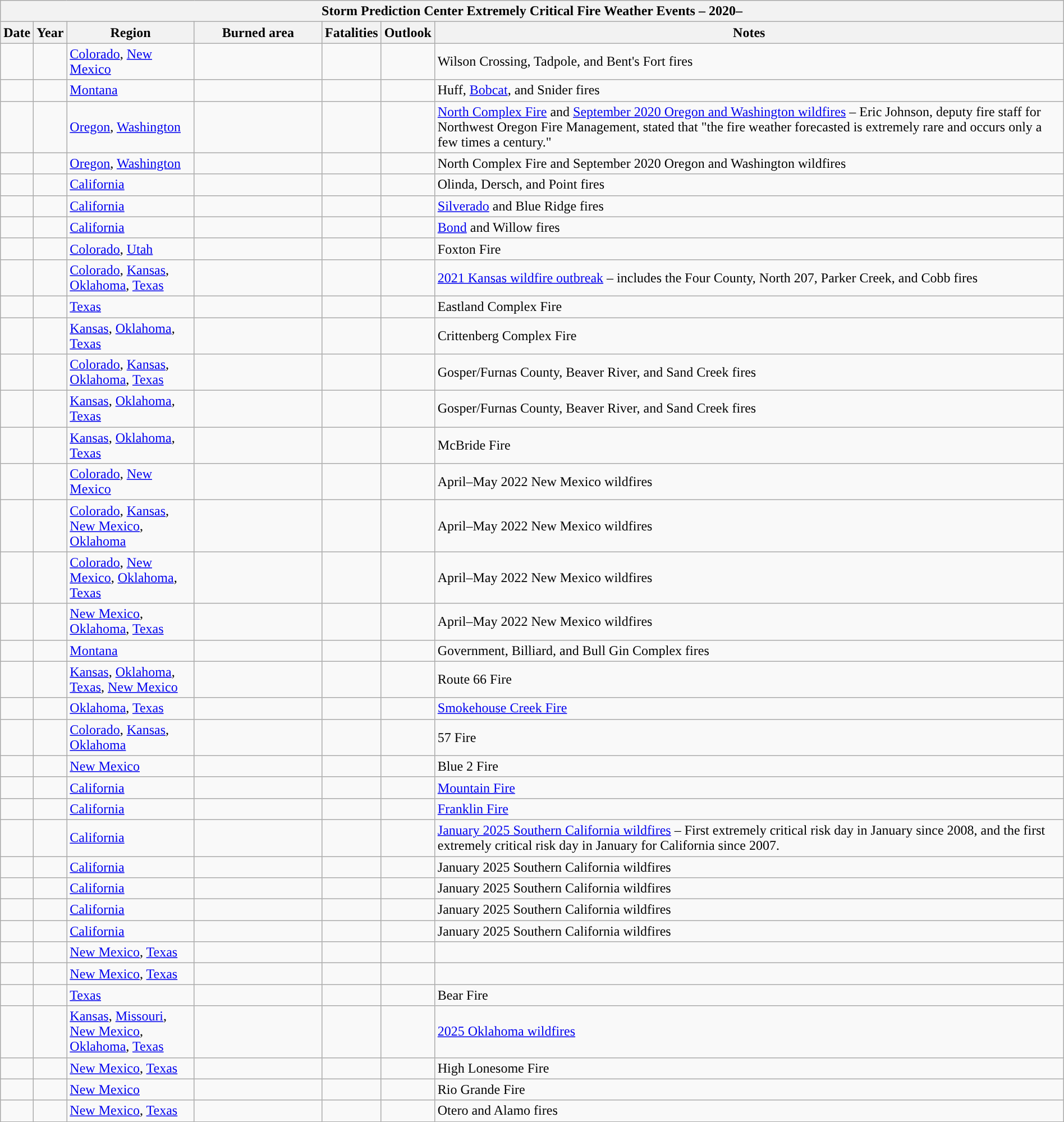<table class="wikitable collapsible sortable" style="width:100%;">
<tr>
<th colspan="8">Storm Prediction Center Extremely Critical Fire Weather Events – 2020–</th>
</tr>
<tr>
<th scope="col">Date</th>
<th scope="col">Year</th>
<th scope="col" class="unsortable" style="width:12%;">Region</th>
<th scope="col" class="unsortable" style="width:12%;">Burned area</th>
<th scope="col">Fatalities</th>
<th scope="col" class="unsortable">Outlook</th>
<th scope="col" class="unsortable">Notes</th>
</tr>
<tr>
<td></td>
<td></td>
<td><a href='#'>Colorado</a>, <a href='#'>New Mexico</a></td>
<td style="text-align:center;"></td>
<td style="text-align:center;"></td>
<td></td>
<td>Wilson Crossing, Tadpole, and Bent's Fort fires</td>
</tr>
<tr>
<td></td>
<td></td>
<td><a href='#'>Montana</a></td>
<td style="text-align:center;"></td>
<td style="text-align:center;"></td>
<td></td>
<td>Huff, <a href='#'>Bobcat</a>, and Snider fires</td>
</tr>
<tr>
<td></td>
<td></td>
<td><a href='#'>Oregon</a>, <a href='#'>Washington</a></td>
<td style="text-align:center;"></td>
<td style="text-align:center;"></td>
<td></td>
<td><a href='#'>North Complex Fire</a> and <a href='#'>September 2020 Oregon and Washington wildfires</a> – Eric Johnson, deputy fire staff for Northwest Oregon Fire Management, stated that "the fire weather forecasted is extremely rare and occurs only a few times a century."</td>
</tr>
<tr>
<td></td>
<td></td>
<td><a href='#'>Oregon</a>, <a href='#'>Washington</a></td>
<td style="text-align:center;"></td>
<td style="text-align:center;"></td>
<td></td>
<td>North Complex Fire and September 2020 Oregon and Washington wildfires</td>
</tr>
<tr>
<td></td>
<td></td>
<td><a href='#'>California</a></td>
<td style="text-align:center;"></td>
<td style="text-align:center;"></td>
<td></td>
<td>Olinda, Dersch, and Point fires</td>
</tr>
<tr>
<td></td>
<td></td>
<td><a href='#'>California</a></td>
<td style="text-align:center;"></td>
<td style="text-align:center;"></td>
<td></td>
<td><a href='#'>Silverado</a> and Blue Ridge fires</td>
</tr>
<tr>
<td></td>
<td></td>
<td><a href='#'>California</a></td>
<td style="text-align:center;"></td>
<td style="text-align:center;"></td>
<td></td>
<td><a href='#'>Bond</a> and Willow fires</td>
</tr>
<tr>
<td></td>
<td></td>
<td><a href='#'>Colorado</a>, <a href='#'>Utah</a></td>
<td style="text-align:center;"></td>
<td style="text-align:center;"></td>
<td></td>
<td>Foxton Fire</td>
</tr>
<tr>
<td></td>
<td></td>
<td><a href='#'>Colorado</a>, <a href='#'>Kansas</a>, <a href='#'>Oklahoma</a>, <a href='#'>Texas</a></td>
<td style="text-align:center;"></td>
<td style="text-align:center;"></td>
<td></td>
<td><a href='#'>2021 Kansas wildfire outbreak</a> – includes the Four County, North 207, Parker Creek, and Cobb fires</td>
</tr>
<tr>
<td></td>
<td></td>
<td><a href='#'>Texas</a></td>
<td style="text-align:center;"></td>
<td style="text-align:center;"></td>
<td></td>
<td>Eastland Complex Fire</td>
</tr>
<tr>
<td></td>
<td></td>
<td><a href='#'>Kansas</a>, <a href='#'>Oklahoma</a>, <a href='#'>Texas</a></td>
<td style="text-align:center;"></td>
<td style="text-align:center;"></td>
<td></td>
<td>Crittenberg Complex Fire</td>
</tr>
<tr>
<td></td>
<td></td>
<td><a href='#'>Colorado</a>, <a href='#'>Kansas</a>, <a href='#'>Oklahoma</a>, <a href='#'>Texas</a></td>
<td style="text-align:center;"></td>
<td style="text-align:center;"></td>
<td></td>
<td>Gosper/Furnas County, Beaver River, and Sand Creek fires</td>
</tr>
<tr>
<td></td>
<td></td>
<td><a href='#'>Kansas</a>, <a href='#'>Oklahoma</a>, <a href='#'>Texas</a></td>
<td style="text-align:center;"></td>
<td style="text-align:center;"></td>
<td></td>
<td>Gosper/Furnas County, Beaver River, and Sand Creek fires</td>
</tr>
<tr>
<td></td>
<td></td>
<td><a href='#'>Kansas</a>, <a href='#'>Oklahoma</a>, <a href='#'>Texas</a></td>
<td style="text-align:center;"></td>
<td style="text-align:center;"></td>
<td></td>
<td>McBride Fire</td>
</tr>
<tr>
<td></td>
<td></td>
<td><a href='#'>Colorado</a>, <a href='#'>New Mexico</a></td>
<td style="text-align:center;"></td>
<td style="text-align:center;"></td>
<td></td>
<td>April–May 2022 New Mexico wildfires</td>
</tr>
<tr>
<td></td>
<td></td>
<td><a href='#'>Colorado</a>, <a href='#'>Kansas</a>, <a href='#'>New Mexico</a>, <a href='#'>Oklahoma</a></td>
<td style="text-align:center;"></td>
<td style="text-align:center;"></td>
<td></td>
<td>April–May 2022 New Mexico wildfires</td>
</tr>
<tr>
<td></td>
<td></td>
<td><a href='#'>Colorado</a>, <a href='#'>New Mexico</a>, <a href='#'>Oklahoma</a>, <a href='#'>Texas</a></td>
<td style="text-align:center;"></td>
<td style="text-align:center;"></td>
<td></td>
<td>April–May 2022 New Mexico wildfires</td>
</tr>
<tr>
<td></td>
<td></td>
<td><a href='#'>New Mexico</a>, <a href='#'>Oklahoma</a>, <a href='#'>Texas</a></td>
<td style="text-align:center;"></td>
<td style="text-align:center;"></td>
<td></td>
<td>April–May 2022 New Mexico wildfires</td>
</tr>
<tr>
<td></td>
<td></td>
<td><a href='#'>Montana</a></td>
<td style="text-align:center;"></td>
<td style="text-align:center;"></td>
<td></td>
<td>Government, Billiard, and Bull Gin Complex fires</td>
</tr>
<tr>
<td></td>
<td></td>
<td><a href='#'>Kansas</a>, <a href='#'>Oklahoma</a>, <a href='#'>Texas</a>, <a href='#'>New Mexico</a></td>
<td style="text-align:center;"></td>
<td style="text-align:center;"></td>
<td></td>
<td>Route 66 Fire</td>
</tr>
<tr>
<td></td>
<td></td>
<td><a href='#'>Oklahoma</a>, <a href='#'>Texas</a></td>
<td style="text-align:center;"></td>
<td style="text-align:center;"></td>
<td></td>
<td><a href='#'>Smokehouse Creek Fire</a></td>
</tr>
<tr>
<td></td>
<td></td>
<td><a href='#'>Colorado</a>, <a href='#'>Kansas</a>, <a href='#'>Oklahoma</a></td>
<td style="text-align:center;"></td>
<td style="text-align:center;"></td>
<td></td>
<td>57 Fire</td>
</tr>
<tr>
<td></td>
<td></td>
<td><a href='#'>New Mexico</a></td>
<td style="text-align:center;"></td>
<td style="text-align:center;"></td>
<td></td>
<td>Blue 2 Fire</td>
</tr>
<tr>
<td></td>
<td></td>
<td><a href='#'>California</a></td>
<td style="text-align:center;"></td>
<td style="text-align:center;"></td>
<td></td>
<td><a href='#'>Mountain Fire</a></td>
</tr>
<tr>
<td></td>
<td></td>
<td><a href='#'>California</a></td>
<td style="text-align:center;"></td>
<td style="text-align:center;"></td>
<td></td>
<td><a href='#'>Franklin Fire</a></td>
</tr>
<tr>
<td></td>
<td></td>
<td><a href='#'>California</a></td>
<td style="text-align:center;"></td>
<td style="text-align:center;"></td>
<td></td>
<td><a href='#'>January 2025 Southern California wildfires</a>  – First extremely critical risk day in January since 2008, and the first extremely critical risk day in January for California since 2007.</td>
</tr>
<tr>
<td></td>
<td></td>
<td><a href='#'>California</a></td>
<td style="text-align:center;"></td>
<td style="text-align:center;"></td>
<td></td>
<td>January 2025 Southern California wildfires</td>
</tr>
<tr>
<td></td>
<td></td>
<td><a href='#'>California</a></td>
<td style="text-align:center;"></td>
<td style="text-align:center;"></td>
<td></td>
<td>January 2025 Southern California wildfires</td>
</tr>
<tr>
<td></td>
<td></td>
<td><a href='#'>California</a></td>
<td style="text-align:center;"></td>
<td style="text-align:center;"></td>
<td></td>
<td>January 2025 Southern California wildfires</td>
</tr>
<tr>
<td></td>
<td></td>
<td><a href='#'>California</a></td>
<td style="text-align:center;"></td>
<td style="text-align:center;"></td>
<td></td>
<td>January 2025 Southern California wildfires</td>
</tr>
<tr>
<td></td>
<td></td>
<td><a href='#'>New Mexico</a>, <a href='#'>Texas</a></td>
<td></td>
<td style="text-align:center;"></td>
<td></td>
<td></td>
</tr>
<tr>
<td></td>
<td></td>
<td><a href='#'>New Mexico</a>, <a href='#'>Texas</a></td>
<td></td>
<td style="text-align:center;"></td>
<td></td>
<td></td>
</tr>
<tr>
<td></td>
<td></td>
<td><a href='#'>Texas</a></td>
<td style="text-align:center;"></td>
<td style="text-align:center;"></td>
<td></td>
<td>Bear Fire</td>
</tr>
<tr>
<td></td>
<td></td>
<td><a href='#'>Kansas</a>, <a href='#'>Missouri</a>, <a href='#'>New Mexico</a>, <a href='#'>Oklahoma</a>, <a href='#'>Texas</a></td>
<td style="text-align:center;"></td>
<td style="text-align:center;"></td>
<td></td>
<td><a href='#'>2025 Oklahoma wildfires</a></td>
</tr>
<tr>
<td></td>
<td></td>
<td><a href='#'>New Mexico</a>, <a href='#'>Texas</a></td>
<td style="text-align:center;"></td>
<td style="text-align:center;"></td>
<td></td>
<td>High Lonesome Fire</td>
</tr>
<tr>
<td></td>
<td></td>
<td><a href='#'>New Mexico</a></td>
<td style="text-align:center;"></td>
<td style="text-align:center;"></td>
<td></td>
<td>Rio Grande Fire</td>
</tr>
<tr>
<td></td>
<td></td>
<td><a href='#'>New Mexico</a>, <a href='#'>Texas</a></td>
<td style="text-align:center;"></td>
<td style="text-align:center;"></td>
<td></td>
<td>Otero and Alamo fires</td>
</tr>
</table>
